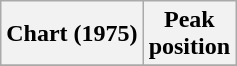<table class="wikitable sortable plainrowheaders" style="text-align:center">
<tr>
<th scope="col">Chart (1975)</th>
<th scope="col">Peak<br>position</th>
</tr>
<tr>
</tr>
</table>
